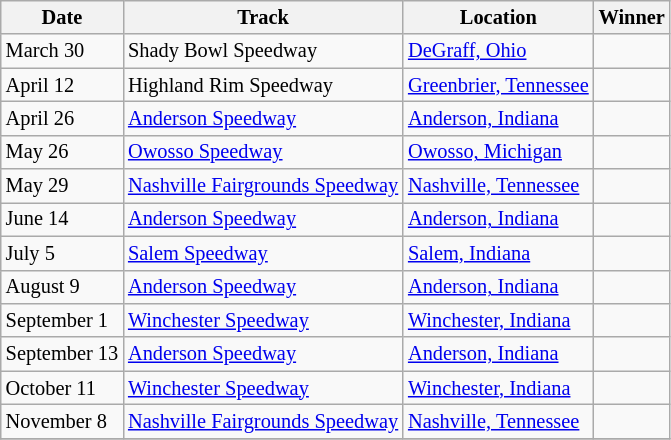<table class="wikitable" style="font-size:85%;">
<tr>
<th>Date</th>
<th>Track</th>
<th>Location</th>
<th>Winner</th>
</tr>
<tr>
<td>March 30</td>
<td>Shady Bowl Speedway</td>
<td><a href='#'>DeGraff, Ohio</a></td>
<td></td>
</tr>
<tr>
<td>April 12</td>
<td>Highland Rim Speedway</td>
<td><a href='#'>Greenbrier, Tennessee</a></td>
<td></td>
</tr>
<tr>
<td>April 26</td>
<td><a href='#'>Anderson Speedway</a></td>
<td><a href='#'>Anderson, Indiana</a></td>
<td></td>
</tr>
<tr>
<td>May 26</td>
<td><a href='#'>Owosso Speedway</a></td>
<td><a href='#'>Owosso, Michigan</a></td>
<td></td>
</tr>
<tr>
<td>May 29</td>
<td><a href='#'>Nashville Fairgrounds Speedway</a></td>
<td><a href='#'>Nashville, Tennessee</a></td>
<td></td>
</tr>
<tr>
<td>June 14</td>
<td><a href='#'>Anderson Speedway</a></td>
<td><a href='#'>Anderson, Indiana</a></td>
<td></td>
</tr>
<tr>
<td>July 5</td>
<td><a href='#'>Salem Speedway</a></td>
<td><a href='#'>Salem, Indiana</a></td>
<td></td>
</tr>
<tr>
<td>August 9</td>
<td><a href='#'>Anderson Speedway</a></td>
<td><a href='#'>Anderson, Indiana</a></td>
<td></td>
</tr>
<tr>
<td>September 1</td>
<td><a href='#'>Winchester Speedway</a></td>
<td><a href='#'>Winchester, Indiana</a></td>
<td></td>
</tr>
<tr>
<td>September 13</td>
<td><a href='#'>Anderson Speedway</a></td>
<td><a href='#'>Anderson, Indiana</a></td>
<td></td>
</tr>
<tr>
<td>October 11</td>
<td><a href='#'>Winchester Speedway</a></td>
<td><a href='#'>Winchester, Indiana</a></td>
<td></td>
</tr>
<tr>
<td>November 8</td>
<td><a href='#'>Nashville Fairgrounds Speedway</a></td>
<td><a href='#'>Nashville, Tennessee</a></td>
<td></td>
</tr>
<tr>
</tr>
</table>
